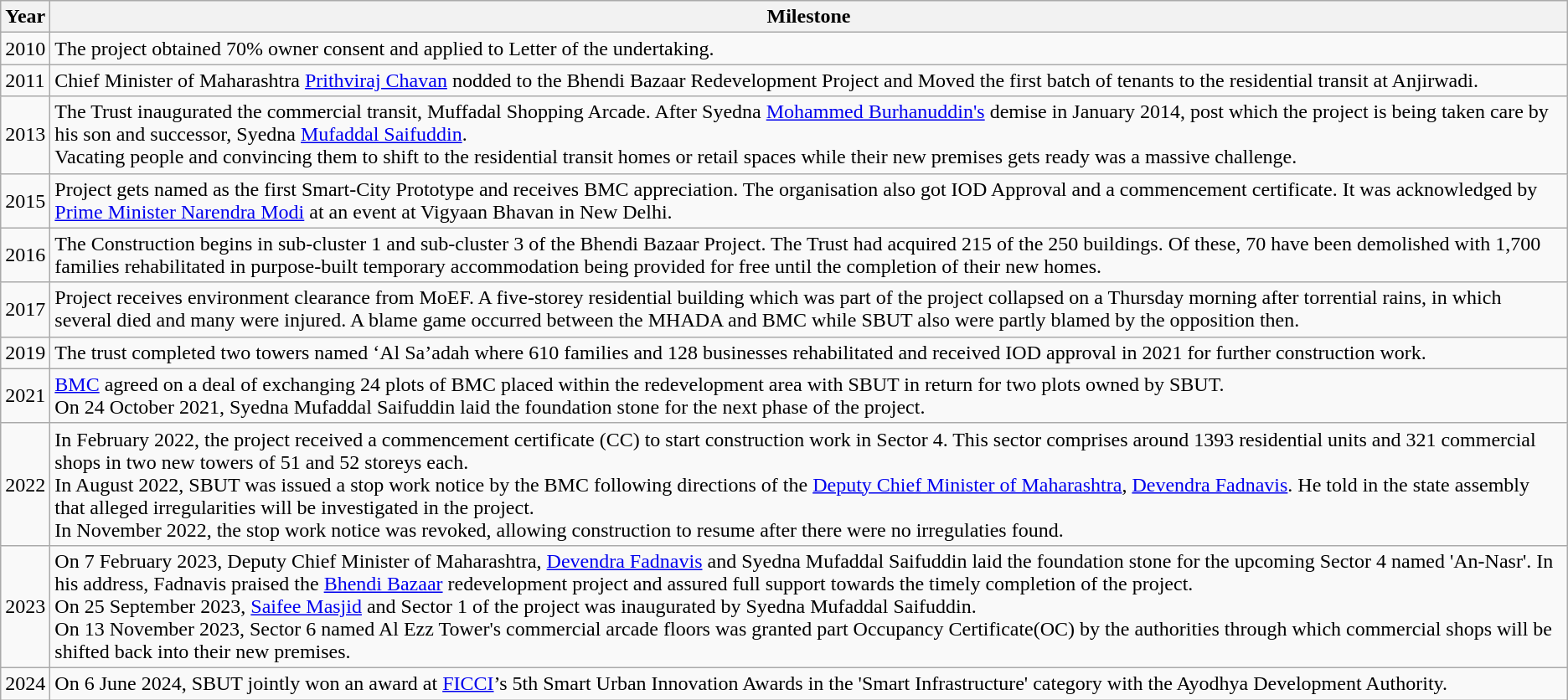<table class="wikitable">
<tr>
<th>Year</th>
<th>Milestone</th>
</tr>
<tr>
<td>2010</td>
<td>The project obtained 70% owner consent and  applied to Letter of the undertaking.</td>
</tr>
<tr>
<td>2011</td>
<td>Chief Minister of Maharashtra <a href='#'>Prithviraj Chavan</a> nodded to the Bhendi Bazaar Redevelopment Project and Moved the first batch of tenants to the residential transit at Anjirwadi.</td>
</tr>
<tr>
<td>2013</td>
<td>The Trust inaugurated the commercial transit, Muffadal Shopping Arcade. After Syedna <a href='#'>Mohammed Burhanuddin's</a> demise in January 2014, post which the project is being taken care by his son and successor, Syedna <a href='#'>Mufaddal Saifuddin</a>.<br>Vacating people and convincing them to shift to the residential transit homes or retail spaces while their new premises gets ready was a massive challenge.</td>
</tr>
<tr>
<td>2015</td>
<td>Project gets named as the first Smart-City Prototype and receives BMC appreciation. The organisation also got IOD Approval and a commencement certificate. It was acknowledged by <a href='#'>Prime Minister Narendra Modi</a> at an event at Vigyaan Bhavan in New Delhi.</td>
</tr>
<tr>
<td>2016</td>
<td>The Construction begins in sub-cluster 1 and sub-cluster 3 of the Bhendi Bazaar Project. The Trust had acquired 215 of the 250 buildings. Of these, 70 have been demolished with 1,700 families rehabilitated in purpose-built temporary accommodation being provided for free until the completion of their new homes.</td>
</tr>
<tr>
<td>2017</td>
<td>Project receives environment clearance from MoEF. A five-storey residential building which was part of the project collapsed on a Thursday morning after torrential rains, in which several died and many were injured. A blame game occurred between the MHADA and BMC while SBUT also were partly blamed by the opposition then.</td>
</tr>
<tr>
<td>2019</td>
<td>The trust completed two towers named ‘Al Sa’adah where 610 families and 128 businesses rehabilitated and received IOD approval in 2021 for further construction work.</td>
</tr>
<tr>
<td>2021</td>
<td><a href='#'>BMC</a> agreed on a deal of exchanging 24 plots of BMC placed within the redevelopment area with SBUT in return for two plots owned by SBUT.<br>On 24 October 2021, Syedna Mufaddal Saifuddin laid the foundation stone for the next phase of the project.</td>
</tr>
<tr>
<td>2022</td>
<td>In February 2022, the project received a commencement certificate (CC) to start construction work in Sector 4. This sector comprises around 1393 residential units and 321 commercial shops in two new towers of 51 and 52 storeys each.<br>In August 2022, SBUT was issued a stop work notice by the BMC following directions of the <a href='#'>Deputy Chief Minister of Maharashtra</a>, <a href='#'>Devendra Fadnavis</a>. He told in the state assembly that alleged irregularities will be investigated in the project.<br>In November 2022, the stop work notice was revoked, allowing construction to resume after there were no irregulaties found.</td>
</tr>
<tr>
<td>2023</td>
<td>On 7 February 2023, Deputy Chief Minister of Maharashtra, <a href='#'>Devendra Fadnavis</a> and Syedna Mufaddal Saifuddin laid the foundation stone for the upcoming Sector 4 named 'An-Nasr'. In his address, Fadnavis praised the <a href='#'>Bhendi Bazaar</a> redevelopment project and assured full support towards the timely completion of the project.<br>On 25 September 2023, <a href='#'>Saifee Masjid</a> and Sector 1 of the project was inaugurated by Syedna Mufaddal Saifuddin.<br>On 13 November 2023, Sector 6 named Al Ezz Tower's commercial arcade floors was granted part Occupancy Certificate(OC) by the authorities through which commercial shops will be shifted back into their new premises.</td>
</tr>
<tr>
<td>2024</td>
<td>On 6 June 2024, SBUT jointly won an award at <a href='#'>FICCI</a>’s 5th Smart Urban Innovation Awards in the 'Smart Infrastructure' category with the Ayodhya Development Authority.</td>
</tr>
</table>
